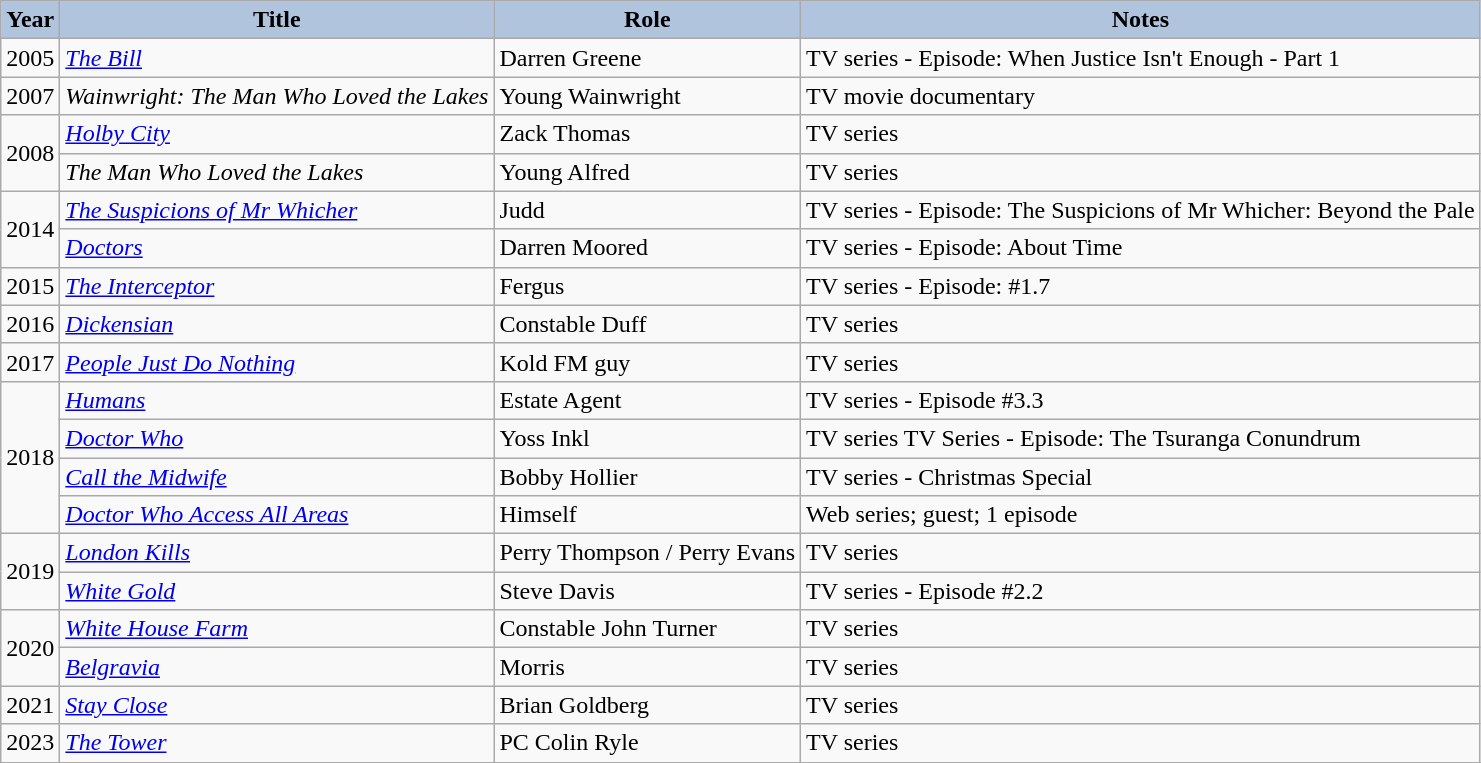<table class = "wikitable sortable">
<tr>
<th style="background:#B0C4DE;">Year</th>
<th style="background:#B0C4DE;">Title</th>
<th style="background:#B0C4DE;">Role</th>
<th style="background:#B0C4DE;">Notes</th>
</tr>
<tr>
<td>2005</td>
<td><em><a href='#'>The Bill</a></em></td>
<td>Darren Greene</td>
<td>TV series - Episode: When Justice Isn't Enough - Part 1</td>
</tr>
<tr>
<td>2007</td>
<td><em>Wainwright: The Man Who Loved the Lakes</em></td>
<td>Young Wainwright</td>
<td>TV movie documentary</td>
</tr>
<tr>
<td rowspan="2">2008</td>
<td><em><a href='#'>Holby City</a></em></td>
<td>Zack Thomas</td>
<td>TV series</td>
</tr>
<tr>
<td><em>The Man Who Loved the Lakes</em></td>
<td>Young Alfred</td>
<td>TV series</td>
</tr>
<tr>
<td rowspan="2">2014</td>
<td><em><a href='#'>The Suspicions of Mr Whicher</a></em></td>
<td>Judd</td>
<td>TV series - Episode: The Suspicions of Mr Whicher: Beyond the Pale</td>
</tr>
<tr>
<td><em><a href='#'>Doctors</a></em></td>
<td>Darren Moored</td>
<td>TV series - Episode: About Time</td>
</tr>
<tr>
<td>2015</td>
<td><em><a href='#'>The Interceptor</a></em></td>
<td>Fergus</td>
<td>TV series - Episode: #1.7</td>
</tr>
<tr>
<td>2016</td>
<td><a href='#'><em>Dickensian</em></a></td>
<td>Constable Duff</td>
<td>TV series</td>
</tr>
<tr>
<td>2017</td>
<td><em><a href='#'>People Just Do Nothing</a></em></td>
<td>Kold FM guy</td>
<td>TV series</td>
</tr>
<tr>
<td rowspan="4">2018</td>
<td><em><a href='#'>Humans</a></em></td>
<td>Estate Agent</td>
<td>TV series - Episode #3.3</td>
</tr>
<tr>
<td><em><a href='#'>Doctor Who</a></em></td>
<td>Yoss Inkl</td>
<td>TV series TV Series - Episode: The Tsuranga Conundrum</td>
</tr>
<tr>
<td><em><a href='#'>Call the Midwife</a></em></td>
<td>Bobby Hollier</td>
<td>TV series - Christmas Special</td>
</tr>
<tr>
<td><em><a href='#'>Doctor Who Access All Areas</a></em></td>
<td>Himself</td>
<td>Web series; guest; 1 episode</td>
</tr>
<tr>
<td rowspan="2">2019</td>
<td><em><a href='#'>London Kills</a></em></td>
<td>Perry Thompson / Perry Evans</td>
<td>TV series</td>
</tr>
<tr>
<td><em><a href='#'>White Gold</a></em></td>
<td>Steve Davis</td>
<td>TV series - Episode #2.2</td>
</tr>
<tr>
<td rowspan="2">2020</td>
<td><em><a href='#'>White House Farm</a></em></td>
<td>Constable John Turner</td>
<td>TV series</td>
</tr>
<tr>
<td><em><a href='#'>Belgravia</a></em></td>
<td>Morris</td>
<td>TV series</td>
</tr>
<tr>
<td>2021</td>
<td><em><a href='#'>Stay Close</a></em></td>
<td>Brian Goldberg</td>
<td>TV series</td>
</tr>
<tr>
<td>2023</td>
<td><em><a href='#'>The Tower</a></em></td>
<td>PC Colin Ryle</td>
<td>TV series </td>
</tr>
<tr>
</tr>
</table>
